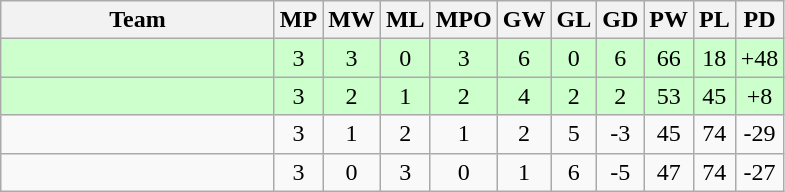<table class=wikitable style="text-align:center">
<tr>
<th width=175>Team</th>
<th width=20>MP</th>
<th width=20>MW</th>
<th width=20>ML</th>
<th width=20>MPO</th>
<th width=20>GW</th>
<th width=20>GL</th>
<th width=20>GD</th>
<th width=20>PW</th>
<th width=20>PL</th>
<th width=20>PD</th>
</tr>
<tr style="background:#cfc;">
<td align=left><strong><br></strong></td>
<td>3</td>
<td>3</td>
<td>0</td>
<td>3</td>
<td>6</td>
<td>0</td>
<td>6</td>
<td>66</td>
<td>18</td>
<td>+48</td>
</tr>
<tr style="background:#cfc;">
<td align=left><strong><br></strong></td>
<td>3</td>
<td>2</td>
<td>1</td>
<td>2</td>
<td>4</td>
<td>2</td>
<td>2</td>
<td>53</td>
<td>45</td>
<td>+8</td>
</tr>
<tr>
<td align=left><br></td>
<td>3</td>
<td>1</td>
<td>2</td>
<td>1</td>
<td>2</td>
<td>5</td>
<td>-3</td>
<td>45</td>
<td>74</td>
<td>-29</td>
</tr>
<tr>
<td align=left><br></td>
<td>3</td>
<td>0</td>
<td>3</td>
<td>0</td>
<td>1</td>
<td>6</td>
<td>-5</td>
<td>47</td>
<td>74</td>
<td>-27</td>
</tr>
</table>
